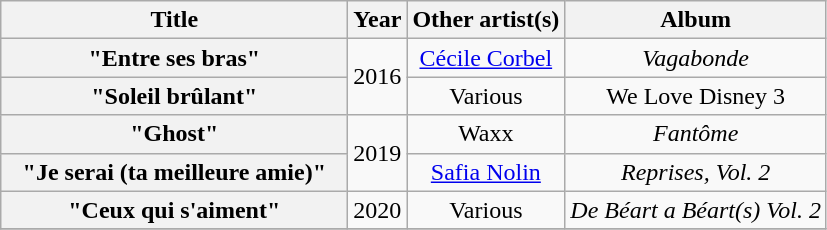<table class="wikitable plainrowheaders" style="text-align:center;" border="2">
<tr>
<th scope="col" style="width:14em;">Title</th>
<th scope="col">Year</th>
<th scope="col">Other artist(s)</th>
<th scope="col">Album</th>
</tr>
<tr>
<th scope="row">"Entre ses bras"</th>
<td rowspan="2">2016</td>
<td><a href='#'>Cécile Corbel</a></td>
<td><em>Vagabonde</em></td>
</tr>
<tr>
<th scope="row">"Soleil brûlant"</th>
<td>Various</td>
<td>We Love Disney 3</td>
</tr>
<tr>
<th scope="row">"Ghost"</th>
<td rowspan="2">2019</td>
<td>Waxx</td>
<td><em>Fantôme</em></td>
</tr>
<tr>
<th scope="row">"Je serai (ta meilleure amie)"</th>
<td><a href='#'>Safia Nolin</a></td>
<td><em>Reprises, Vol. 2</em></td>
</tr>
<tr>
<th scope="row">"Ceux qui s'aiment"</th>
<td>2020</td>
<td>Various</td>
<td><em>De Béart a Béart(s) Vol. 2</em></td>
</tr>
<tr>
</tr>
</table>
